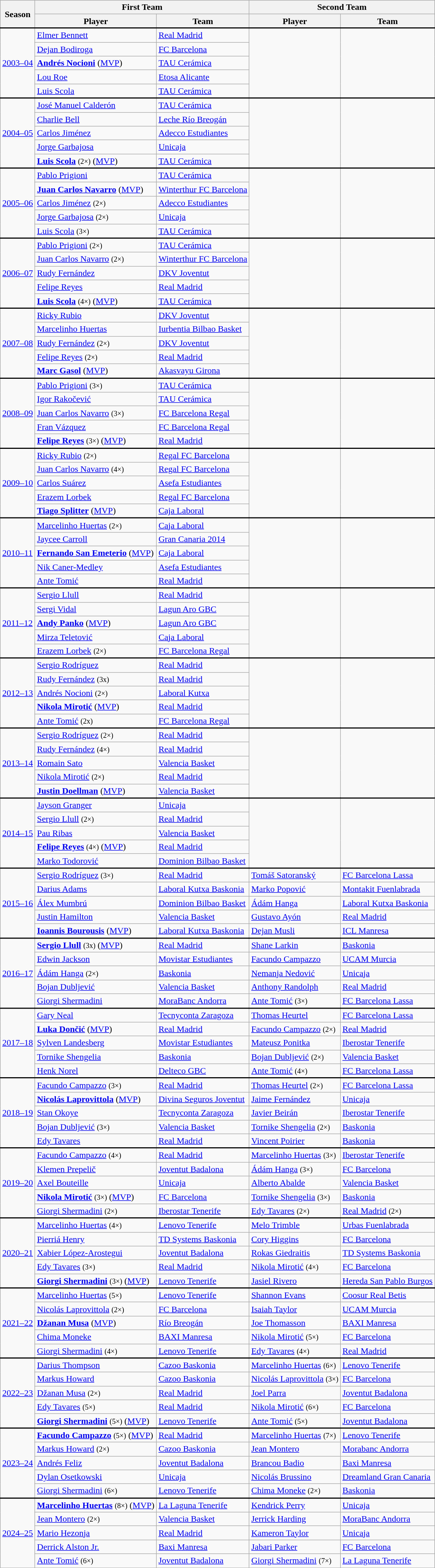<table class="wikitable">
<tr>
<th rowspan=2>Season</th>
<th colspan=2>First Team</th>
<th colspan=2>Second Team</th>
</tr>
<tr>
<th align="center">Player</th>
<th align="center">Team</th>
<th align="center">Player</th>
<th align="center">Team</th>
</tr>
<tr>
</tr>
<tr style = "border-top:2px solid black;">
<td rowspan=5><a href='#'>2003–04</a></td>
<td> <a href='#'>Elmer Bennett</a></td>
<td><a href='#'>Real Madrid</a></td>
<td rowspan=5></td>
<td rowspan=5></td>
</tr>
<tr>
<td> <a href='#'>Dejan Bodiroga</a></td>
<td><a href='#'>FC Barcelona</a></td>
</tr>
<tr>
<td> <strong><a href='#'>Andrés Nocioni</a></strong> (<a href='#'>MVP</a>)</td>
<td><a href='#'>TAU Cerámica</a></td>
</tr>
<tr>
<td> <a href='#'>Lou Roe</a></td>
<td><a href='#'>Etosa Alicante</a></td>
</tr>
<tr>
<td> <a href='#'>Luis Scola</a></td>
<td><a href='#'>TAU Cerámica</a></td>
</tr>
<tr style = "border-top:2px solid black;">
<td rowspan=5><a href='#'>2004–05</a></td>
<td> <a href='#'>José Manuel Calderón</a></td>
<td><a href='#'>TAU Cerámica</a></td>
<td rowspan=5></td>
<td rowspan=5></td>
</tr>
<tr>
<td> <a href='#'>Charlie Bell</a></td>
<td><a href='#'>Leche Río Breogán</a></td>
</tr>
<tr>
<td> <a href='#'>Carlos Jiménez</a></td>
<td><a href='#'>Adecco Estudiantes</a></td>
</tr>
<tr>
<td> <a href='#'>Jorge Garbajosa</a></td>
<td><a href='#'>Unicaja</a></td>
</tr>
<tr>
<td> <strong><a href='#'>Luis Scola</a></strong> <small>(2×)</small> (<a href='#'>MVP</a>)</td>
<td><a href='#'>TAU Cerámica</a></td>
</tr>
<tr style = "border-top:2px solid black;">
<td rowspan=5><a href='#'>2005–06</a></td>
<td> <a href='#'>Pablo Prigioni</a></td>
<td><a href='#'>TAU Cerámica</a></td>
<td rowspan=5></td>
<td rowspan=5></td>
</tr>
<tr>
<td> <strong><a href='#'>Juan Carlos Navarro</a></strong> (<a href='#'>MVP</a>)</td>
<td><a href='#'>Winterthur FC Barcelona</a></td>
</tr>
<tr>
<td> <a href='#'>Carlos Jiménez</a> <small>(2×)</small></td>
<td><a href='#'>Adecco Estudiantes</a></td>
</tr>
<tr>
<td> <a href='#'>Jorge Garbajosa</a> <small>(2×)</small></td>
<td><a href='#'>Unicaja</a></td>
</tr>
<tr>
<td> <a href='#'>Luis Scola</a> <small>(3×)</small></td>
<td><a href='#'>TAU Cerámica</a></td>
</tr>
<tr style = "border-top:2px solid black;">
<td rowspan=5><a href='#'>2006–07</a></td>
<td> <a href='#'>Pablo Prigioni</a> <small>(2×)</small></td>
<td><a href='#'>TAU Cerámica</a></td>
<td rowspan=5></td>
<td rowspan=5></td>
</tr>
<tr>
<td> <a href='#'>Juan Carlos Navarro</a> <small>(2×)</small></td>
<td><a href='#'>Winterthur FC Barcelona</a></td>
</tr>
<tr>
<td> <a href='#'>Rudy Fernández</a></td>
<td><a href='#'>DKV Joventut</a></td>
</tr>
<tr>
<td> <a href='#'>Felipe Reyes</a></td>
<td><a href='#'>Real Madrid</a></td>
</tr>
<tr>
<td> <strong><a href='#'>Luis Scola</a></strong> <small>(4×)</small> (<a href='#'>MVP</a>)</td>
<td><a href='#'>TAU Cerámica</a></td>
</tr>
<tr style = "border-top:2px solid black;">
<td rowspan=5><a href='#'>2007–08</a></td>
<td> <a href='#'>Ricky Rubio</a></td>
<td><a href='#'>DKV Joventut</a></td>
<td rowspan=5></td>
<td rowspan=5></td>
</tr>
<tr>
<td> <a href='#'>Marcelinho Huertas</a></td>
<td><a href='#'>Iurbentia Bilbao Basket</a></td>
</tr>
<tr>
<td> <a href='#'>Rudy Fernández</a> <small>(2×)</small></td>
<td><a href='#'>DKV Joventut</a></td>
</tr>
<tr>
<td> <a href='#'>Felipe Reyes</a> <small>(2×)</small></td>
<td><a href='#'>Real Madrid</a></td>
</tr>
<tr>
<td> <strong><a href='#'>Marc Gasol</a></strong> (<a href='#'>MVP</a>)</td>
<td><a href='#'>Akasvayu Girona</a></td>
</tr>
<tr style = "border-top:2px solid black;">
<td rowspan=5><a href='#'>2008–09</a></td>
<td> <a href='#'>Pablo Prigioni</a> <small>(3×)</small></td>
<td><a href='#'>TAU Cerámica</a></td>
<td rowspan=5></td>
<td rowspan=5></td>
</tr>
<tr>
<td> <a href='#'>Igor Rakočević</a></td>
<td><a href='#'>TAU Cerámica</a></td>
</tr>
<tr>
<td> <a href='#'>Juan Carlos Navarro</a> <small>(3×)</small></td>
<td><a href='#'>FC Barcelona Regal</a></td>
</tr>
<tr>
<td> <a href='#'>Fran Vázquez</a></td>
<td><a href='#'>FC Barcelona Regal</a></td>
</tr>
<tr>
<td> <strong><a href='#'>Felipe Reyes</a></strong> <small>(3×)</small> (<a href='#'>MVP</a>)</td>
<td><a href='#'>Real Madrid</a></td>
</tr>
<tr style = "border-top:2px solid black;">
<td rowspan=5><a href='#'>2009–10</a></td>
<td> <a href='#'>Ricky Rubio</a> <small>(2×)</small></td>
<td><a href='#'>Regal FC Barcelona</a></td>
<td rowspan=5></td>
<td rowspan=5></td>
</tr>
<tr>
<td> <a href='#'>Juan Carlos Navarro</a> <small>(4×)</small></td>
<td><a href='#'>Regal FC Barcelona</a></td>
</tr>
<tr>
<td> <a href='#'>Carlos Suárez</a></td>
<td><a href='#'>Asefa Estudiantes</a></td>
</tr>
<tr>
<td> <a href='#'>Erazem Lorbek</a></td>
<td><a href='#'>Regal FC Barcelona</a></td>
</tr>
<tr>
<td> <strong><a href='#'>Tiago Splitter</a></strong> (<a href='#'>MVP</a>)</td>
<td><a href='#'>Caja Laboral</a></td>
</tr>
<tr style = "border-top:2px solid black;">
<td rowspan=5><a href='#'>2010–11</a></td>
<td> <a href='#'>Marcelinho Huertas</a> <small>(2×)</small></td>
<td><a href='#'>Caja Laboral</a></td>
<td rowspan=5></td>
<td rowspan=5></td>
</tr>
<tr>
<td> <a href='#'>Jaycee Carroll</a></td>
<td><a href='#'>Gran Canaria 2014</a></td>
</tr>
<tr>
<td> <strong><a href='#'>Fernando San Emeterio</a></strong> (<a href='#'>MVP</a>)</td>
<td><a href='#'>Caja Laboral</a></td>
</tr>
<tr>
<td> <a href='#'>Nik Caner-Medley</a></td>
<td><a href='#'>Asefa Estudiantes</a></td>
</tr>
<tr>
<td> <a href='#'>Ante Tomić</a></td>
<td><a href='#'>Real Madrid</a></td>
</tr>
<tr style = "border-top:2px solid black;">
<td rowspan=5><a href='#'>2011–12</a></td>
<td> <a href='#'>Sergio Llull</a></td>
<td><a href='#'>Real Madrid</a></td>
<td rowspan=5></td>
<td rowspan=5></td>
</tr>
<tr>
<td> <a href='#'>Sergi Vidal</a></td>
<td><a href='#'>Lagun Aro GBC</a></td>
</tr>
<tr>
<td> <strong><a href='#'>Andy Panko</a></strong> (<a href='#'>MVP</a>)</td>
<td><a href='#'>Lagun Aro GBC</a></td>
</tr>
<tr>
<td> <a href='#'>Mirza Teletović</a></td>
<td><a href='#'>Caja Laboral</a></td>
</tr>
<tr>
<td> <a href='#'>Erazem Lorbek</a> <small>(2×)</small></td>
<td><a href='#'>FC Barcelona Regal</a></td>
</tr>
<tr style = "border-top:2px solid black;">
<td rowspan=5><a href='#'>2012–13</a></td>
<td> <a href='#'>Sergio Rodríguez</a></td>
<td><a href='#'>Real Madrid</a></td>
<td rowspan=5></td>
<td rowspan=5></td>
</tr>
<tr>
<td> <a href='#'>Rudy Fernández</a> <small>(3x)</small></td>
<td><a href='#'>Real Madrid</a></td>
</tr>
<tr>
<td> <a href='#'>Andrés Nocioni</a> <small>(2×)</small></td>
<td><a href='#'>Laboral Kutxa</a></td>
</tr>
<tr>
<td> <strong><a href='#'>Nikola Mirotić</a></strong> (<a href='#'>MVP</a>)</td>
<td><a href='#'>Real Madrid</a></td>
</tr>
<tr>
<td> <a href='#'>Ante Tomić</a> <small>(2x)</small></td>
<td><a href='#'>FC Barcelona Regal</a></td>
</tr>
<tr style = "border-top:2px solid black;">
<td rowspan=5><a href='#'>2013–14</a></td>
<td> <a href='#'>Sergio Rodríguez</a> <small>(2×)</small></td>
<td><a href='#'>Real Madrid</a></td>
<td rowspan=5></td>
<td rowspan=5></td>
</tr>
<tr>
<td> <a href='#'>Rudy Fernández</a> <small>(4×)</small></td>
<td><a href='#'>Real Madrid</a></td>
</tr>
<tr>
<td> <a href='#'>Romain Sato</a></td>
<td><a href='#'>Valencia Basket</a></td>
</tr>
<tr>
<td> <a href='#'>Nikola Mirotić</a> <small>(2×)</small></td>
<td><a href='#'>Real Madrid</a></td>
</tr>
<tr>
<td> <strong><a href='#'>Justin Doellman</a></strong> (<a href='#'>MVP</a>)</td>
<td><a href='#'>Valencia Basket</a></td>
</tr>
<tr style = "border-top:2px solid black;">
<td rowspan=5><a href='#'>2014–15</a></td>
<td> <a href='#'>Jayson Granger</a></td>
<td><a href='#'>Unicaja</a></td>
<td rowspan=5></td>
<td rowspan=5></td>
</tr>
<tr>
<td> <a href='#'>Sergio Llull</a> <small>(2×)</small></td>
<td><a href='#'>Real Madrid</a></td>
</tr>
<tr>
<td> <a href='#'>Pau Ribas</a></td>
<td><a href='#'>Valencia Basket</a></td>
</tr>
<tr>
<td> <strong><a href='#'>Felipe Reyes</a></strong> <small>(4×)</small> (<a href='#'>MVP</a>)</td>
<td><a href='#'>Real Madrid</a></td>
</tr>
<tr>
<td> <a href='#'>Marko Todorović</a></td>
<td><a href='#'>Dominion Bilbao Basket</a></td>
</tr>
<tr style = "border-top:2px solid black;">
<td rowspan=5><a href='#'>2015–16</a></td>
<td> <a href='#'>Sergio Rodríguez</a> <small>(3×)</small></td>
<td><a href='#'>Real Madrid</a></td>
<td> <a href='#'>Tomáš Satoranský</a></td>
<td><a href='#'>FC Barcelona Lassa</a></td>
</tr>
<tr>
<td> <a href='#'>Darius Adams</a></td>
<td><a href='#'>Laboral Kutxa Baskonia</a></td>
<td> <a href='#'>Marko Popović</a></td>
<td><a href='#'>Montakit Fuenlabrada</a></td>
</tr>
<tr>
<td> <a href='#'>Álex Mumbrú</a></td>
<td><a href='#'>Dominion Bilbao Basket</a></td>
<td> <a href='#'>Ádám Hanga</a></td>
<td><a href='#'>Laboral Kutxa Baskonia</a></td>
</tr>
<tr>
<td> <a href='#'>Justin Hamilton</a></td>
<td><a href='#'>Valencia Basket</a></td>
<td> <a href='#'>Gustavo Ayón</a></td>
<td><a href='#'>Real Madrid</a></td>
</tr>
<tr>
<td> <strong><a href='#'>Ioannis Bourousis</a></strong> (<a href='#'>MVP</a>)</td>
<td><a href='#'>Laboral Kutxa Baskonia</a></td>
<td> <a href='#'>Dejan Musli</a></td>
<td><a href='#'>ICL Manresa</a></td>
</tr>
<tr style = "border-top:2px solid black;">
<td rowspan=5><a href='#'>2016–17</a></td>
<td> <strong><a href='#'>Sergio Llull</a></strong> <small>(3x)</small> (<a href='#'>MVP</a>)</td>
<td><a href='#'>Real Madrid</a></td>
<td> <a href='#'>Shane Larkin</a></td>
<td><a href='#'>Baskonia</a></td>
</tr>
<tr>
<td> <a href='#'>Edwin Jackson</a></td>
<td><a href='#'>Movistar Estudiantes</a></td>
<td> <a href='#'>Facundo Campazzo</a></td>
<td><a href='#'>UCAM Murcia</a></td>
</tr>
<tr>
<td> <a href='#'>Ádám Hanga</a> <small>(2×)</small></td>
<td><a href='#'>Baskonia</a></td>
<td> <a href='#'>Nemanja Nedović</a></td>
<td><a href='#'>Unicaja</a></td>
</tr>
<tr>
<td> <a href='#'>Bojan Dubljević</a></td>
<td><a href='#'>Valencia Basket</a></td>
<td> <a href='#'>Anthony Randolph</a></td>
<td><a href='#'>Real Madrid</a></td>
</tr>
<tr>
<td> <a href='#'>Giorgi Shermadini</a></td>
<td><a href='#'>MoraBanc Andorra</a></td>
<td> <a href='#'>Ante Tomić</a> <small>(3×)</small></td>
<td><a href='#'>FC Barcelona Lassa</a></td>
</tr>
<tr style = "border-top:2px solid black;">
<td rowspan=5><a href='#'>2017–18</a></td>
<td> <a href='#'>Gary Neal</a></td>
<td><a href='#'>Tecnyconta Zaragoza</a></td>
<td> <a href='#'>Thomas Heurtel</a></td>
<td><a href='#'>FC Barcelona Lassa</a></td>
</tr>
<tr>
<td> <strong><a href='#'>Luka Dončić</a></strong> (<a href='#'>MVP</a>)</td>
<td><a href='#'>Real Madrid</a></td>
<td> <a href='#'>Facundo Campazzo</a> <small>(2×)</small></td>
<td><a href='#'>Real Madrid</a></td>
</tr>
<tr>
<td> <a href='#'>Sylven Landesberg</a></td>
<td><a href='#'>Movistar Estudiantes</a></td>
<td> <a href='#'>Mateusz Ponitka</a></td>
<td><a href='#'>Iberostar Tenerife</a></td>
</tr>
<tr>
<td> <a href='#'>Tornike Shengelia</a></td>
<td><a href='#'>Baskonia</a></td>
<td> <a href='#'>Bojan Dubljević</a> <small>(2×)</small></td>
<td><a href='#'>Valencia Basket</a></td>
</tr>
<tr>
<td> <a href='#'>Henk Norel</a></td>
<td><a href='#'>Delteco GBC</a></td>
<td> <a href='#'>Ante Tomić</a> <small>(4×)</small></td>
<td><a href='#'>FC Barcelona Lassa</a></td>
</tr>
<tr style = "border-top:2px solid black;">
<td rowspan=5><a href='#'>2018–19</a></td>
<td> <a href='#'>Facundo Campazzo</a> <small>(3×)</small></td>
<td><a href='#'>Real Madrid</a></td>
<td> <a href='#'>Thomas Heurtel</a> <small>(2×)</small></td>
<td><a href='#'>FC Barcelona Lassa</a></td>
</tr>
<tr>
<td> <strong><a href='#'>Nicolás Laprovittola</a></strong> (<a href='#'>MVP</a>)</td>
<td><a href='#'>Divina Seguros Joventut</a></td>
<td> <a href='#'>Jaime Fernández</a></td>
<td><a href='#'>Unicaja</a></td>
</tr>
<tr>
<td> <a href='#'>Stan Okoye</a></td>
<td><a href='#'>Tecnyconta Zaragoza</a></td>
<td> <a href='#'>Javier Beirán</a></td>
<td><a href='#'>Iberostar Tenerife</a></td>
</tr>
<tr>
<td> <a href='#'>Bojan Dubljević</a> <small>(3×)</small></td>
<td><a href='#'>Valencia Basket</a></td>
<td> <a href='#'>Tornike Shengelia</a> <small>(2×)</small></td>
<td><a href='#'>Baskonia</a></td>
</tr>
<tr>
<td> <a href='#'>Edy Tavares</a></td>
<td><a href='#'>Real Madrid</a></td>
<td> <a href='#'>Vincent Poirier</a></td>
<td><a href='#'>Baskonia</a></td>
</tr>
<tr style = "border-top:2px solid black;">
<td rowspan=5><a href='#'>2019–20</a></td>
<td> <a href='#'>Facundo Campazzo</a>  <small>(4×)</small></td>
<td><a href='#'>Real Madrid</a></td>
<td> <a href='#'>Marcelinho Huertas</a> <small>(3×)</small></td>
<td><a href='#'>Iberostar Tenerife</a></td>
</tr>
<tr>
<td> <a href='#'>Klemen Prepelič</a></td>
<td><a href='#'>Joventut Badalona</a></td>
<td> <a href='#'>Ádám Hanga</a>  <small>(3×)</small></td>
<td><a href='#'>FC Barcelona</a></td>
</tr>
<tr>
<td> <a href='#'>Axel Bouteille</a></td>
<td><a href='#'>Unicaja</a></td>
<td> <a href='#'>Alberto Abalde</a></td>
<td><a href='#'>Valencia Basket</a></td>
</tr>
<tr>
<td> <strong><a href='#'>Nikola Mirotić</a></strong> <small>(3×)</small> (<a href='#'>MVP</a>)</td>
<td><a href='#'>FC Barcelona</a></td>
<td> <a href='#'>Tornike Shengelia</a> <small>(3×)</small></td>
<td><a href='#'>Baskonia</a></td>
</tr>
<tr>
<td> <a href='#'>Giorgi Shermadini</a> <small>(2×)</small></td>
<td><a href='#'>Iberostar Tenerife</a></td>
<td> <a href='#'>Edy Tavares</a> <small>(2×)</small></td>
<td><a href='#'>Real Madrid</a> <small>(2×)</small></td>
</tr>
<tr style = "border-top:2px solid black;">
<td rowspan=5><a href='#'>2020–21</a></td>
<td> <a href='#'>Marcelinho Huertas</a>  <small>(4×)</small></td>
<td><a href='#'>Lenovo Tenerife</a></td>
<td> <a href='#'>Melo Trimble</a></td>
<td><a href='#'>Urbas Fuenlabrada</a></td>
</tr>
<tr>
<td> <a href='#'>Pierriá Henry</a></td>
<td><a href='#'>TD Systems Baskonia</a></td>
<td> <a href='#'>Cory Higgins</a></td>
<td><a href='#'>FC Barcelona</a></td>
</tr>
<tr>
<td> <a href='#'>Xabier López-Arostegui</a></td>
<td><a href='#'>Joventut Badalona</a></td>
<td> <a href='#'>Rokas Giedraitis</a></td>
<td><a href='#'>TD Systems Baskonia</a></td>
</tr>
<tr>
<td> <a href='#'>Edy Tavares</a> <small>(3×)</small></td>
<td><a href='#'>Real Madrid</a></td>
<td> <a href='#'>Nikola Mirotić</a> <small>(4×)</small></td>
<td><a href='#'>FC Barcelona</a></td>
</tr>
<tr>
<td> <strong><a href='#'>Giorgi Shermadini</a></strong> <small>(3×)</small> (<a href='#'>MVP</a>)</td>
<td><a href='#'>Lenovo Tenerife</a></td>
<td> <a href='#'>Jasiel Rivero</a></td>
<td><a href='#'>Hereda San Pablo Burgos</a></td>
</tr>
<tr style = "border-top:2px solid black;">
<td rowspan=5><a href='#'>2021–22</a></td>
<td> <a href='#'>Marcelinho Huertas</a>  <small>(5×)</small></td>
<td><a href='#'>Lenovo Tenerife</a></td>
<td> <a href='#'>Shannon Evans</a></td>
<td><a href='#'>Coosur Real Betis</a></td>
</tr>
<tr>
<td> <a href='#'>Nicolás Laprovittola</a> <small>(2×)</small></td>
<td><a href='#'>FC Barcelona</a></td>
<td> <a href='#'>Isaiah Taylor</a></td>
<td><a href='#'>UCAM Murcia</a></td>
</tr>
<tr>
<td> <strong><a href='#'>Džanan Musa</a></strong> (<a href='#'>MVP</a>)</td>
<td><a href='#'>Río Breogán</a></td>
<td> <a href='#'>Joe Thomasson</a></td>
<td><a href='#'>BAXI Manresa</a></td>
</tr>
<tr>
<td> <a href='#'>Chima Moneke</a></td>
<td><a href='#'>BAXI Manresa</a></td>
<td> <a href='#'>Nikola Mirotić</a> <small>(5×)</small></td>
<td><a href='#'>FC Barcelona</a></td>
</tr>
<tr>
<td> <a href='#'>Giorgi Shermadini</a> <small>(4×)</small></td>
<td><a href='#'>Lenovo Tenerife</a></td>
<td> <a href='#'>Edy Tavares</a> <small>(4×)</small></td>
<td><a href='#'>Real Madrid</a></td>
</tr>
<tr style = "border-top:2px solid black;">
<td rowspan=5><a href='#'>2022–23</a></td>
<td> <a href='#'>Darius Thompson</a></td>
<td><a href='#'>Cazoo Baskonia</a></td>
<td> <a href='#'>Marcelinho Huertas</a>  <small>(6×)</small></td>
<td><a href='#'>Lenovo Tenerife</a></td>
</tr>
<tr>
<td> <a href='#'>Markus Howard</a></td>
<td><a href='#'>Cazoo Baskonia</a></td>
<td> <a href='#'>Nicolás Laprovittola</a> <small>(3×)</small></td>
<td><a href='#'>FC Barcelona</a></td>
</tr>
<tr>
<td> <a href='#'>Džanan Musa</a> <small>(2×)</small></td>
<td><a href='#'>Real Madrid</a></td>
<td> <a href='#'>Joel Parra</a></td>
<td><a href='#'>Joventut Badalona</a></td>
</tr>
<tr>
<td> <a href='#'>Edy Tavares</a> <small>(5×)</small></td>
<td><a href='#'>Real Madrid</a></td>
<td> <a href='#'>Nikola Mirotić</a> <small>(6×)</small></td>
<td><a href='#'>FC Barcelona</a></td>
</tr>
<tr>
<td> <strong><a href='#'>Giorgi Shermadini</a></strong> <small>(5×)</small> (<a href='#'>MVP</a>)</td>
<td><a href='#'>Lenovo Tenerife</a></td>
<td> <a href='#'>Ante Tomić</a> <small>(5×)</small></td>
<td><a href='#'>Joventut Badalona</a></td>
</tr>
<tr style = "border-top:2px solid black;">
<td rowspan=5><a href='#'>2023–24</a></td>
<td> <strong><a href='#'>Facundo Campazzo</a></strong>  <small>(5×)</small> (<a href='#'>MVP</a>)</td>
<td><a href='#'>Real Madrid</a></td>
<td> <a href='#'>Marcelinho Huertas</a>  <small>(7×)</small></td>
<td><a href='#'>Lenovo Tenerife</a></td>
</tr>
<tr>
<td> <a href='#'>Markus Howard</a>  <small>(2×)</small></td>
<td><a href='#'>Cazoo Baskonia</a></td>
<td> <a href='#'>Jean Montero</a></td>
<td><a href='#'>Morabanc Andorra</a></td>
</tr>
<tr>
<td> <a href='#'>Andrés Feliz</a></td>
<td><a href='#'>Joventut Badalona</a></td>
<td> <a href='#'>Brancou Badio</a></td>
<td><a href='#'>Baxi Manresa</a></td>
</tr>
<tr>
<td> <a href='#'>Dylan Osetkowski</a></td>
<td><a href='#'>Unicaja</a></td>
<td> <a href='#'>Nicolás Brussino</a></td>
<td><a href='#'>Dreamland Gran Canaria</a></td>
</tr>
<tr>
<td> <a href='#'>Giorgi Shermadini</a> <small>(6×)</small></td>
<td><a href='#'>Lenovo Tenerife</a></td>
<td> <a href='#'>Chima Moneke</a> <small>(2×)</small></td>
<td><a href='#'>Baskonia</a></td>
</tr>
<tr style = "border-top:2px solid black;">
<td rowspan=5><a href='#'>2024–25</a></td>
<td> <strong><a href='#'>Marcelinho Huertas</a></strong>  <small>(8×)</small> (<a href='#'>MVP</a>)</td>
<td><a href='#'>La Laguna Tenerife</a></td>
<td> <a href='#'>Kendrick Perry</a></td>
<td><a href='#'>Unicaja</a></td>
</tr>
<tr>
<td> <a href='#'>Jean Montero</a> <small>(2×)</small></td>
<td><a href='#'>Valencia Basket</a></td>
<td> <a href='#'>Jerrick Harding</a></td>
<td><a href='#'>MoraBanc Andorra</a></td>
</tr>
<tr>
<td> <a href='#'>Mario Hezonja</a></td>
<td><a href='#'>Real Madrid</a></td>
<td> <a href='#'>Kameron Taylor</a></td>
<td><a href='#'>Unicaja</a></td>
</tr>
<tr>
<td> <a href='#'>Derrick Alston Jr.</a></td>
<td><a href='#'>Baxi Manresa</a></td>
<td> <a href='#'>Jabari Parker</a></td>
<td><a href='#'>FC Barcelona</a></td>
</tr>
<tr>
<td> <a href='#'>Ante Tomić</a> <small>(6×)</small></td>
<td><a href='#'>Joventut Badalona</a></td>
<td> <a href='#'>Giorgi Shermadini</a> <small>(7×)</small></td>
<td><a href='#'>La Laguna Tenerife</a></td>
</tr>
</table>
